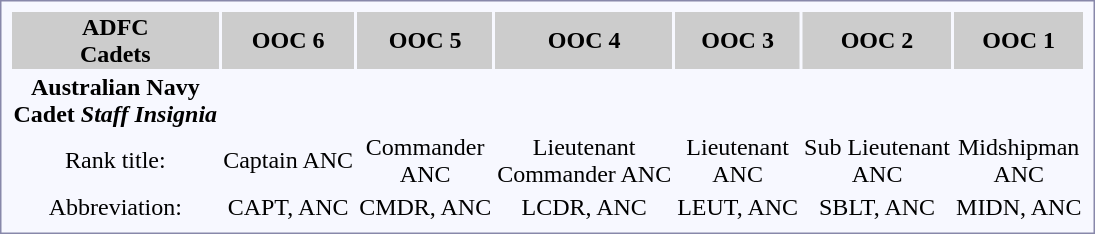<table style="border:1px solid #8888aa; background:#f7f8ff; text-align:center; padding:5px;">
<tr style="background:#CCCCCC">
<th>ADFC<br>Cadets</th>
<th>OOC 6</th>
<th>OOC 5</th>
<th>OOC 4</th>
<th>OOC 3</th>
<th>OOC 2</th>
<th>OOC 1</th>
</tr>
<tr>
<td><strong>Australian Navy</strong><br><strong>Cadet <em>Staff Insignia<strong><em></td>
<td></td>
<td></td>
<td></td>
<td></td>
<td></td>
<td></td>
</tr>
<tr>
<td></strong>Rank title:<strong></td>
<td>Captain ANC</td>
<td>Commander<br>ANC</td>
<td>Lieutenant<br>Commander
ANC</td>
<td>Lieutenant<br>ANC</td>
<td>Sub Lieutenant<br>ANC</td>
<td>Midshipman<br>ANC</td>
</tr>
<tr>
<td></strong>Abbreviation:<strong></td>
<td>CAPT, ANC</td>
<td>CMDR, ANC</td>
<td>LCDR, ANC</td>
<td>LEUT, ANC</td>
<td>SBLT, ANC</td>
<td>MIDN, ANC</td>
</tr>
</table>
